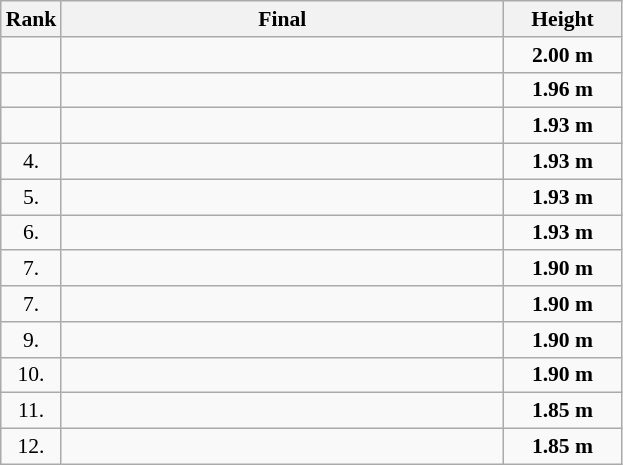<table class="wikitable" style="border-collapse: collapse; font-size: 90%;">
<tr>
<th>Rank</th>
<th style="width: 20em">Final</th>
<th style="width: 5em">Height</th>
</tr>
<tr>
<td align="center"></td>
<td></td>
<td align="center"><strong>2.00 m</strong></td>
</tr>
<tr>
<td align="center"></td>
<td></td>
<td align="center"><strong>1.96 m</strong></td>
</tr>
<tr>
<td align="center"></td>
<td></td>
<td align="center"><strong>1.93 m</strong></td>
</tr>
<tr>
<td align="center">4.</td>
<td></td>
<td align="center"><strong>1.93 m</strong></td>
</tr>
<tr>
<td align="center">5.</td>
<td></td>
<td align="center"><strong>1.93 m</strong></td>
</tr>
<tr>
<td align="center">6.</td>
<td></td>
<td align="center"><strong>1.93 m</strong></td>
</tr>
<tr>
<td align="center">7.</td>
<td></td>
<td align="center"><strong>1.90 m</strong></td>
</tr>
<tr>
<td align="center">7.</td>
<td></td>
<td align="center"><strong>1.90 m</strong></td>
</tr>
<tr>
<td align="center">9.</td>
<td></td>
<td align="center"><strong>1.90 m</strong></td>
</tr>
<tr>
<td align="center">10.</td>
<td></td>
<td align="center"><strong>1.90 m</strong></td>
</tr>
<tr>
<td align="center">11.</td>
<td></td>
<td align="center"><strong>1.85 m</strong></td>
</tr>
<tr>
<td align="center">12.</td>
<td></td>
<td align="center"><strong>1.85 m</strong></td>
</tr>
</table>
